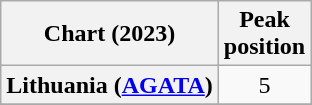<table class="wikitable sortable plainrowheaders" style="text-align:center">
<tr>
<th scope="col">Chart (2023)</th>
<th scope="col">Peak<br>position</th>
</tr>
<tr>
<th scope="row">Lithuania (<a href='#'>AGATA</a>)</th>
<td>5</td>
</tr>
<tr>
</tr>
</table>
